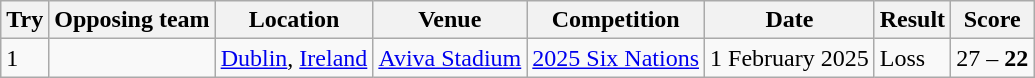<table class="wikitable" style="font-size:100%">
<tr>
<th>Try</th>
<th>Opposing team</th>
<th>Location</th>
<th>Venue</th>
<th>Competition</th>
<th>Date</th>
<th>Result</th>
<th>Score</th>
</tr>
<tr>
<td>1</td>
<td></td>
<td><a href='#'>Dublin</a>, <a href='#'>Ireland</a></td>
<td><a href='#'>Aviva Stadium</a></td>
<td><a href='#'>2025 Six Nations</a></td>
<td>1 February 2025</td>
<td>Loss</td>
<td>27 – <strong>22</strong></td>
</tr>
</table>
